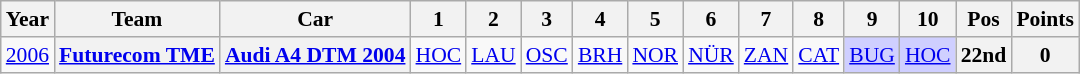<table class="wikitable" border="1" style="text-align:center; font-size:90%;">
<tr>
<th>Year</th>
<th>Team</th>
<th>Car</th>
<th>1</th>
<th>2</th>
<th>3</th>
<th>4</th>
<th>5</th>
<th>6</th>
<th>7</th>
<th>8</th>
<th>9</th>
<th>10</th>
<th>Pos</th>
<th>Points</th>
</tr>
<tr>
<td><a href='#'>2006</a></td>
<th><a href='#'>Futurecom TME</a></th>
<th><a href='#'>Audi A4 DTM 2004</a></th>
<td><a href='#'>HOC</a></td>
<td><a href='#'>LAU</a></td>
<td><a href='#'>OSC</a></td>
<td><a href='#'>BRH</a></td>
<td><a href='#'>NOR</a></td>
<td><a href='#'>NÜR</a></td>
<td><a href='#'>ZAN</a></td>
<td><a href='#'>CAT</a></td>
<td style="background:#CFCFFF;"><a href='#'>BUG</a><br></td>
<td style="background:#CFCFFF;"><a href='#'>HOC</a><br></td>
<th>22nd</th>
<th>0</th>
</tr>
</table>
